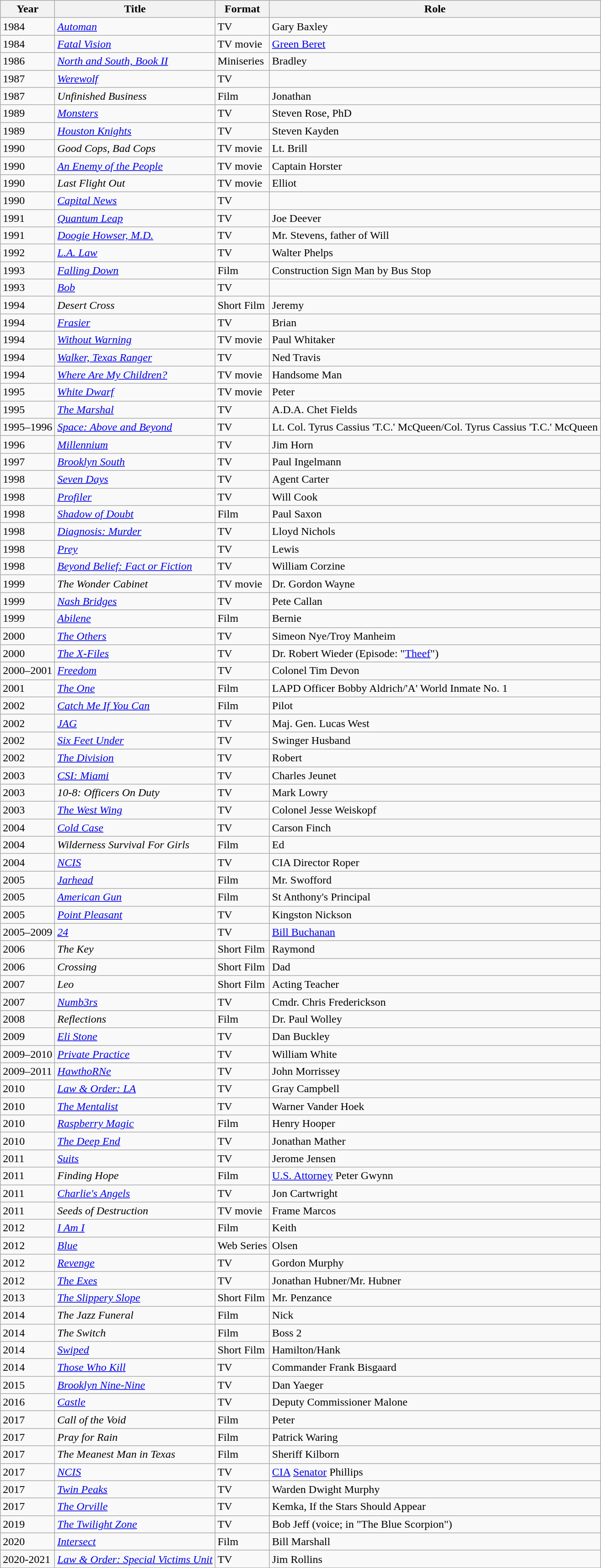<table class="wikitable sortable">
<tr>
<th>Year</th>
<th>Title</th>
<th>Format</th>
<th>Role</th>
</tr>
<tr>
<td>1984</td>
<td><em><a href='#'>Automan</a></em></td>
<td>TV</td>
<td>Gary Baxley</td>
</tr>
<tr>
<td>1984</td>
<td><em><a href='#'>Fatal Vision</a></em></td>
<td>TV movie</td>
<td><a href='#'>Green Beret</a></td>
</tr>
<tr>
<td>1986</td>
<td><em><a href='#'>North and South, Book II</a></em></td>
<td>Miniseries</td>
<td>Bradley</td>
</tr>
<tr>
<td>1987</td>
<td><em><a href='#'>Werewolf</a></em></td>
<td>TV</td>
<td></td>
</tr>
<tr>
<td>1987</td>
<td><em>Unfinished Business</em></td>
<td>Film</td>
<td>Jonathan</td>
</tr>
<tr>
<td>1989</td>
<td><em><a href='#'>Monsters</a></em></td>
<td>TV</td>
<td>Steven Rose, PhD</td>
</tr>
<tr>
<td>1989</td>
<td><em><a href='#'>Houston Knights</a></em></td>
<td>TV</td>
<td>Steven Kayden</td>
</tr>
<tr>
<td>1990</td>
<td><em>Good Cops, Bad Cops</em></td>
<td>TV movie</td>
<td>Lt. Brill</td>
</tr>
<tr>
<td>1990</td>
<td><em><a href='#'>An Enemy of the People</a></em></td>
<td>TV movie</td>
<td>Captain Horster</td>
</tr>
<tr>
<td>1990</td>
<td><em>Last Flight Out</em></td>
<td>TV movie</td>
<td>Elliot</td>
</tr>
<tr>
<td>1990</td>
<td><em><a href='#'>Capital News</a></em></td>
<td>TV</td>
<td></td>
</tr>
<tr>
<td>1991</td>
<td><em><a href='#'>Quantum Leap</a></em></td>
<td>TV</td>
<td>Joe Deever</td>
</tr>
<tr>
<td>1991</td>
<td><em><a href='#'>Doogie Howser, M.D.</a></em></td>
<td>TV</td>
<td>Mr. Stevens, father of Will</td>
</tr>
<tr>
<td>1992</td>
<td><em><a href='#'>L.A. Law</a></em></td>
<td>TV</td>
<td>Walter Phelps</td>
</tr>
<tr>
<td>1993</td>
<td><em><a href='#'>Falling Down</a></em></td>
<td>Film</td>
<td>Construction Sign Man by Bus Stop</td>
</tr>
<tr>
<td>1993</td>
<td><em><a href='#'>Bob</a></em></td>
<td>TV</td>
<td></td>
</tr>
<tr>
<td>1994</td>
<td><em>Desert Cross</em></td>
<td>Short Film</td>
<td>Jeremy</td>
</tr>
<tr>
<td>1994</td>
<td><em><a href='#'>Frasier</a></em></td>
<td>TV</td>
<td>Brian</td>
</tr>
<tr>
<td>1994</td>
<td><em><a href='#'>Without Warning</a></em></td>
<td>TV movie</td>
<td>Paul Whitaker</td>
</tr>
<tr>
<td>1994</td>
<td><em><a href='#'>Walker, Texas Ranger</a></em></td>
<td>TV</td>
<td>Ned Travis</td>
</tr>
<tr>
<td>1994</td>
<td><em><a href='#'>Where Are My Children?</a></em></td>
<td>TV movie</td>
<td>Handsome Man</td>
</tr>
<tr>
<td>1995</td>
<td><em><a href='#'>White Dwarf</a></em></td>
<td>TV movie</td>
<td>Peter</td>
</tr>
<tr>
<td>1995</td>
<td><em><a href='#'>The Marshal</a></em></td>
<td>TV</td>
<td>A.D.A. Chet Fields</td>
</tr>
<tr>
<td>1995–1996</td>
<td><em><a href='#'>Space: Above and Beyond</a></em></td>
<td>TV</td>
<td>Lt. Col. Tyrus Cassius 'T.C.' McQueen/Col. Tyrus Cassius 'T.C.' McQueen</td>
</tr>
<tr>
<td>1996</td>
<td><em><a href='#'>Millennium</a></em></td>
<td>TV</td>
<td>Jim Horn</td>
</tr>
<tr>
<td>1997</td>
<td><em><a href='#'>Brooklyn South</a></em></td>
<td>TV</td>
<td>Paul Ingelmann</td>
</tr>
<tr>
<td>1998</td>
<td><em><a href='#'>Seven Days</a></em></td>
<td>TV</td>
<td>Agent Carter</td>
</tr>
<tr>
<td>1998</td>
<td><em><a href='#'>Profiler</a></em></td>
<td>TV</td>
<td>Will Cook</td>
</tr>
<tr>
<td>1998</td>
<td><em><a href='#'>Shadow of Doubt</a></em></td>
<td>Film</td>
<td>Paul Saxon</td>
</tr>
<tr>
<td>1998</td>
<td><em><a href='#'>Diagnosis: Murder</a></em></td>
<td>TV</td>
<td>Lloyd Nichols</td>
</tr>
<tr>
<td>1998</td>
<td><em><a href='#'>Prey</a></em></td>
<td>TV</td>
<td>Lewis</td>
</tr>
<tr>
<td>1998</td>
<td><em><a href='#'>Beyond Belief: Fact or Fiction</a></em></td>
<td>TV</td>
<td>William Corzine</td>
</tr>
<tr>
<td>1999</td>
<td><em>The Wonder Cabinet</em></td>
<td>TV movie</td>
<td>Dr. Gordon Wayne</td>
</tr>
<tr>
<td>1999</td>
<td><em><a href='#'>Nash Bridges</a></em></td>
<td>TV</td>
<td>Pete Callan</td>
</tr>
<tr>
<td>1999</td>
<td><em><a href='#'>Abilene</a></em></td>
<td>Film</td>
<td>Bernie</td>
</tr>
<tr>
<td>2000</td>
<td><em><a href='#'>The Others</a></em></td>
<td>TV</td>
<td>Simeon Nye/Troy Manheim</td>
</tr>
<tr>
<td>2000</td>
<td><em><a href='#'>The X-Files</a></em></td>
<td>TV</td>
<td>Dr. Robert Wieder (Episode: "<a href='#'>Theef</a>")</td>
</tr>
<tr>
<td>2000–2001</td>
<td><em><a href='#'>Freedom</a></em></td>
<td>TV</td>
<td>Colonel Tim Devon</td>
</tr>
<tr>
<td>2001</td>
<td><em><a href='#'>The One</a></em></td>
<td>Film</td>
<td>LAPD Officer Bobby Aldrich/'A' World Inmate No. 1</td>
</tr>
<tr>
<td>2002</td>
<td><em><a href='#'>Catch Me If You Can</a></em></td>
<td>Film</td>
<td>Pilot</td>
</tr>
<tr>
<td>2002</td>
<td><em><a href='#'>JAG</a></em></td>
<td>TV</td>
<td>Maj. Gen. Lucas West</td>
</tr>
<tr>
<td>2002</td>
<td><em><a href='#'>Six Feet Under</a></em></td>
<td>TV</td>
<td>Swinger Husband</td>
</tr>
<tr>
<td>2002</td>
<td><em><a href='#'>The Division</a></em></td>
<td>TV</td>
<td>Robert</td>
</tr>
<tr>
<td>2003</td>
<td><em><a href='#'>CSI: Miami</a></em></td>
<td>TV</td>
<td>Charles Jeunet</td>
</tr>
<tr>
<td>2003</td>
<td><em>10-8: Officers On Duty</em></td>
<td>TV</td>
<td>Mark Lowry</td>
</tr>
<tr>
<td>2003</td>
<td><em><a href='#'>The West Wing</a></em></td>
<td>TV</td>
<td>Colonel Jesse Weiskopf</td>
</tr>
<tr>
<td>2004</td>
<td><em><a href='#'>Cold Case</a></em></td>
<td>TV</td>
<td>Carson Finch</td>
</tr>
<tr>
<td>2004</td>
<td><em>Wilderness Survival For Girls</em></td>
<td>Film</td>
<td>Ed</td>
</tr>
<tr>
<td>2004</td>
<td><em><a href='#'>NCIS</a></em></td>
<td>TV</td>
<td>CIA Director Roper</td>
</tr>
<tr>
<td>2005</td>
<td><em><a href='#'>Jarhead</a></em></td>
<td>Film</td>
<td>Mr. Swofford</td>
</tr>
<tr>
<td>2005</td>
<td><em><a href='#'>American Gun</a></em></td>
<td>Film</td>
<td>St Anthony's Principal</td>
</tr>
<tr>
<td>2005</td>
<td><em><a href='#'>Point Pleasant</a></em></td>
<td>TV</td>
<td>Kingston Nickson</td>
</tr>
<tr>
<td>2005–2009</td>
<td><em><a href='#'>24</a></em></td>
<td>TV</td>
<td><a href='#'>Bill Buchanan</a></td>
</tr>
<tr>
<td>2006</td>
<td><em>The Key</em></td>
<td>Short Film</td>
<td>Raymond</td>
</tr>
<tr>
<td>2006</td>
<td><em>Crossing</em></td>
<td>Short Film</td>
<td>Dad</td>
</tr>
<tr>
<td>2007</td>
<td><em>Leo</em></td>
<td>Short Film</td>
<td>Acting Teacher</td>
</tr>
<tr>
<td>2007</td>
<td><em><a href='#'>Numb3rs</a></em></td>
<td>TV</td>
<td>Cmdr. Chris Frederickson</td>
</tr>
<tr>
<td>2008</td>
<td><em>Reflections</em></td>
<td>Film</td>
<td>Dr. Paul Wolley</td>
</tr>
<tr>
<td>2009</td>
<td><em><a href='#'>Eli Stone</a></em></td>
<td>TV</td>
<td>Dan Buckley</td>
</tr>
<tr>
<td>2009–2010</td>
<td><em><a href='#'>Private Practice</a></em></td>
<td>TV</td>
<td>William White</td>
</tr>
<tr>
<td>2009–2011</td>
<td><em><a href='#'>HawthoRNe</a></em></td>
<td>TV</td>
<td>John Morrissey</td>
</tr>
<tr>
<td>2010</td>
<td><em><a href='#'>Law & Order: LA</a></em></td>
<td>TV</td>
<td>Gray Campbell</td>
</tr>
<tr>
<td>2010</td>
<td><em><a href='#'>The Mentalist</a></em></td>
<td>TV</td>
<td>Warner Vander Hoek</td>
</tr>
<tr>
<td>2010</td>
<td><em><a href='#'>Raspberry Magic</a></em></td>
<td>Film</td>
<td>Henry Hooper</td>
</tr>
<tr>
<td>2010</td>
<td><em><a href='#'>The Deep End</a></em></td>
<td>TV</td>
<td>Jonathan Mather</td>
</tr>
<tr>
<td>2011</td>
<td><em><a href='#'>Suits</a></em></td>
<td>TV</td>
<td>Jerome Jensen</td>
</tr>
<tr>
<td>2011</td>
<td><em>Finding Hope</em></td>
<td>Film</td>
<td><a href='#'>U.S. Attorney</a> Peter Gwynn</td>
</tr>
<tr>
<td>2011</td>
<td><em><a href='#'>Charlie's Angels</a></em></td>
<td>TV</td>
<td>Jon Cartwright</td>
</tr>
<tr>
<td>2011</td>
<td><em>Seeds of Destruction</em></td>
<td>TV movie</td>
<td>Frame Marcos</td>
</tr>
<tr>
<td>2012</td>
<td><em><a href='#'>I Am I</a></em></td>
<td>Film</td>
<td>Keith</td>
</tr>
<tr>
<td>2012</td>
<td><em><a href='#'>Blue</a></em></td>
<td>Web Series</td>
<td>Olsen</td>
</tr>
<tr>
<td>2012</td>
<td><em><a href='#'>Revenge</a></em></td>
<td>TV</td>
<td>Gordon Murphy</td>
</tr>
<tr>
<td>2012</td>
<td><em><a href='#'>The Exes</a></em></td>
<td>TV</td>
<td>Jonathan Hubner/Mr. Hubner</td>
</tr>
<tr>
<td>2013</td>
<td><em><a href='#'>The Slippery Slope</a></em></td>
<td>Short Film</td>
<td>Mr. Penzance</td>
</tr>
<tr>
<td>2014</td>
<td><em>The Jazz Funeral</em></td>
<td>Film</td>
<td>Nick</td>
</tr>
<tr>
<td>2014</td>
<td><em>The Switch</em></td>
<td>Film</td>
<td>Boss 2</td>
</tr>
<tr>
<td>2014</td>
<td><em><a href='#'>Swiped</a></em></td>
<td>Short Film</td>
<td>Hamilton/Hank</td>
</tr>
<tr>
<td>2014</td>
<td><em><a href='#'>Those Who Kill</a></em></td>
<td>TV</td>
<td>Commander Frank Bisgaard</td>
</tr>
<tr>
<td>2015</td>
<td><em><a href='#'>Brooklyn Nine-Nine</a></em></td>
<td>TV</td>
<td>Dan Yaeger</td>
</tr>
<tr>
<td>2016</td>
<td><em><a href='#'>Castle</a></em></td>
<td>TV</td>
<td>Deputy Commissioner Malone</td>
</tr>
<tr>
<td>2017</td>
<td><em>Call of the Void</em></td>
<td>Film</td>
<td>Peter</td>
</tr>
<tr>
<td>2017</td>
<td><em>Pray for Rain</em></td>
<td>Film</td>
<td>Patrick Waring</td>
</tr>
<tr>
<td>2017</td>
<td><em>The Meanest Man in Texas</em></td>
<td>Film</td>
<td>Sheriff Kilborn</td>
</tr>
<tr>
<td>2017</td>
<td><em><a href='#'>NCIS</a></em></td>
<td>TV</td>
<td><a href='#'>CIA</a> <a href='#'>Senator</a> Phillips</td>
</tr>
<tr>
<td>2017</td>
<td><em><a href='#'>Twin Peaks</a></em></td>
<td>TV</td>
<td>Warden Dwight Murphy</td>
</tr>
<tr>
<td>2017</td>
<td><em><a href='#'>The Orville</a></em></td>
<td>TV</td>
<td>Kemka, If the Stars Should Appear</td>
</tr>
<tr>
<td>2019</td>
<td><em><a href='#'>The Twilight Zone</a></em></td>
<td>TV</td>
<td>Bob Jeff (voice; in "The Blue Scorpion")</td>
</tr>
<tr>
<td>2020</td>
<td><em><a href='#'>Intersect</a></em></td>
<td>Film</td>
<td>Bill Marshall</td>
</tr>
<tr>
<td>2020-2021</td>
<td><em><a href='#'>Law & Order: Special Victims Unit</a></em></td>
<td>TV</td>
<td>Jim Rollins</td>
</tr>
</table>
